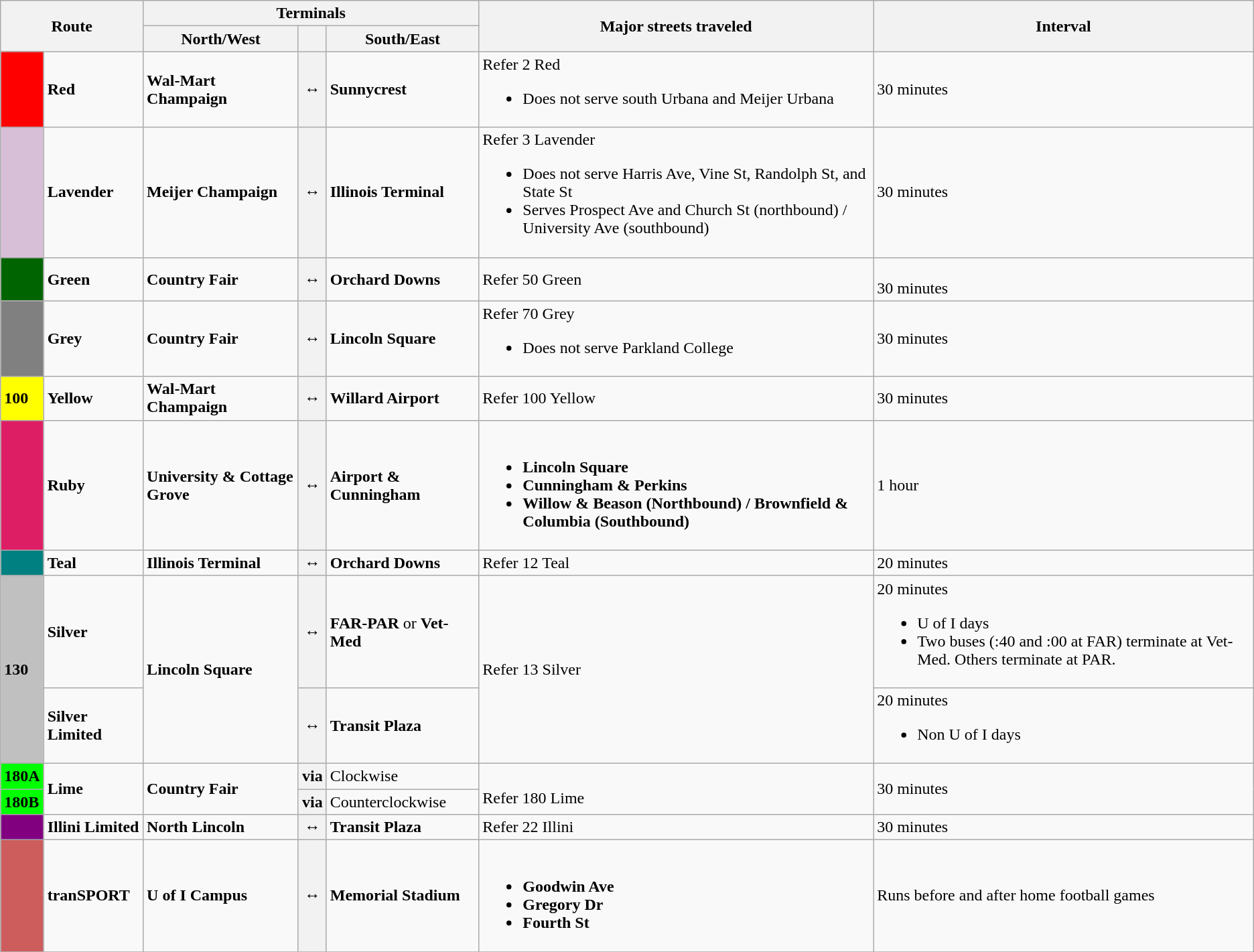<table class=wikitable |>
<tr>
<th colspan=2 rowspan=2>Route</th>
<th colspan=3>Terminals</th>
<th rowspan=2>Major streets traveled</th>
<th rowspan=2>Interval</th>
</tr>
<tr>
<th>North/West</th>
<th></th>
<th>South/East</th>
</tr>
<tr>
<td bgcolor="red"></td>
<td><strong>Red</strong></td>
<td><strong>Wal-Mart Champaign</strong></td>
<th><span>↔</span></th>
<td><strong>Sunnycrest</strong></td>
<td>Refer 2 Red<br><ul><li>Does not serve south Urbana and Meijer Urbana</li></ul></td>
<td>30 minutes</td>
</tr>
<tr>
<td bgcolor="thistle"></td>
<td><strong>Lavender</strong></td>
<td><strong>Meijer Champaign</strong></td>
<th><span>↔</span></th>
<td><strong>Illinois Terminal</strong></td>
<td>Refer 3 Lavender<br><ul><li>Does not serve Harris Ave, Vine St, Randolph St, and State St</li><li>Serves Prospect Ave and Church St (northbound) / University Ave (southbound)</li></ul></td>
<td>30 minutes</td>
</tr>
<tr>
<td bgcolor="darkgreen"></td>
<td><strong>Green</strong></td>
<td><strong>Country Fair</strong></td>
<th><span>↔</span></th>
<td><strong>Orchard Downs</strong></td>
<td>Refer 50 Green</td>
<td><br>30 minutes</td>
</tr>
<tr>
<td bgcolor="grey"></td>
<td><strong>Grey</strong></td>
<td><strong>Country Fair</strong></td>
<th><span>↔</span></th>
<td><strong>Lincoln Square</strong></td>
<td>Refer 70 Grey<br><ul><li>Does not serve Parkland College</li></ul></td>
<td>30 minutes</td>
</tr>
<tr>
<td bgcolor="yellow"><strong>100</strong></td>
<td><strong>Yellow</strong></td>
<td><strong>Wal-Mart Champaign</strong></td>
<th><span>↔</span></th>
<td><strong>Willard Airport</strong></td>
<td>Refer 100 Yellow<br></td>
<td>30 minutes</td>
</tr>
<tr>
<td bgcolor=#de1e64></td>
<td><strong>Ruby</strong></td>
<td><strong>University & Cottage Grove</strong></td>
<th><span>↔</span></th>
<td><strong>Airport & Cunningham</strong></td>
<td><br><ul><li><strong>Lincoln Square</strong></li><li><strong>Cunningham & Perkins</strong></li><li><strong>Willow & Beason (Northbound) / Brownfield & Columbia (Southbound)</strong></li></ul></td>
<td>1 hour</td>
</tr>
<tr>
<td bgcolor="teal"></td>
<td><strong>Teal</strong></td>
<td><strong>Illinois Terminal</strong></td>
<th><span>↔</span></th>
<td><strong>Orchard Downs</strong></td>
<td>Refer 12 Teal</td>
<td>20 minutes</td>
</tr>
<tr>
<td rowspan=2 bgcolor="silver"><strong>130</strong></td>
<td><strong>Silver</strong></td>
<td rowspan=2><strong>Lincoln Square</strong></td>
<th><span>↔</span></th>
<td><strong>FAR-PAR</strong> or <strong>Vet-Med</strong></td>
<td rowspan=2>Refer 13 Silver</td>
<td>20 minutes<br><ul><li>U of I days</li><li>Two buses (:40 and :00 at FAR) terminate at Vet-Med. Others terminate at PAR.</li></ul></td>
</tr>
<tr>
<td><strong>Silver Limited</strong></td>
<th><span>↔</span></th>
<td><strong>Transit Plaza</strong></td>
<td>20 minutes<br><ul><li>Non U of I days</li></ul></td>
</tr>
<tr>
<td bgcolor="lime"><strong>180A</strong></td>
<td rowspan=2><strong>Lime</strong></td>
<td rowspan=2><strong>Country Fair</strong></td>
<th><span>via</span></th>
<td>Clockwise</td>
<td rowspan=2><br>Refer 180 Lime</td>
<td rowspan=2>30 minutes</td>
</tr>
<tr>
<td bgcolor="lime"><strong>180B</strong></td>
<th><span>via</span></th>
<td>Counterclockwise</td>
</tr>
<tr>
<td bgcolor="purple"></td>
<td><strong>Illini Limited</strong></td>
<td><strong>North Lincoln</strong></td>
<th><span>↔</span></th>
<td><strong>Transit Plaza</strong></td>
<td>Refer 22 Illini</td>
<td>30 minutes</td>
</tr>
<tr>
<td bgcolor="indianred"></td>
<td><strong>tranSPORT</strong></td>
<td><strong>U of I Campus</strong></td>
<th><span>↔</span></th>
<td><strong>Memorial Stadium</strong></td>
<td><br><ul><li><strong>Goodwin Ave</strong></li><li><strong>Gregory Dr</strong></li><li><strong>Fourth St</strong></li></ul></td>
<td>Runs before and after home football games</td>
</tr>
<tr>
</tr>
</table>
